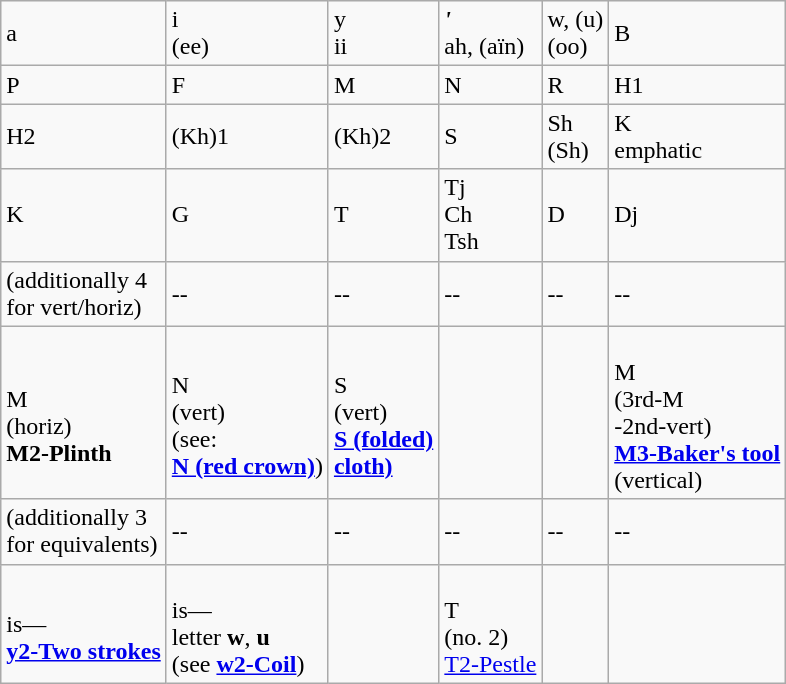<table class="wikitable">
<tr>
<td>a</td>
<td>i<br>(ee)</td>
<td>y<br>ii</td>
<td><strong><em> ' </em></strong><br>ah, (aïn)</td>
<td>w, (u)<br>(oo)</td>
<td>B</td>
</tr>
<tr>
<td>P</td>
<td>F</td>
<td>M</td>
<td>N</td>
<td>R</td>
<td>H1</td>
</tr>
<tr>
<td>H2</td>
<td>(Kh)1</td>
<td>(Kh)2</td>
<td>S</td>
<td>Sh<br>(Sh)</td>
<td>K<br>emphatic</td>
</tr>
<tr>
<td>K</td>
<td>G</td>
<td>T</td>
<td>Tj<br>Ch<br>Tsh</td>
<td>D</td>
<td>Dj</td>
</tr>
<tr>
<td>(additionally 4 <br>for vert/horiz)</td>
<td>--</td>
<td>--</td>
<td>--</td>
<td>--</td>
<td>--</td>
</tr>
<tr>
<td><br>M<br>(horiz)<br><strong>M2-Plinth</strong></td>
<td><br>N<br>(vert)<br>(see: <br><strong><a href='#'>N (red crown)</a></strong>)</td>
<td><br>S<br>(vert)<br><strong><a href='#'>S (folded)</a></strong><br><strong><a href='#'>cloth)</a></strong></td>
<td></td>
<td></td>
<td><br>M<br>(3rd-M<br>-2nd-vert)<br><strong><a href='#'>M3-Baker's tool</a></strong><br>(vertical)</td>
</tr>
<tr>
<td>(additionally 3 <br>for equivalents)</td>
<td>--</td>
<td>--</td>
<td>--</td>
<td>--</td>
<td>--</td>
</tr>
<tr>
<td><br>is—<br><strong><a href='#'>y2-Two strokes</a></strong></td>
<td><br>is—<br>letter <strong>w</strong>, <strong>u</strong><br>(see <strong><a href='#'>w2-Coil</a></strong>)</td>
<td></td>
<td><br>T<br>(no. 2)<br><a href='#'>T2-Pestle</a></td>
<td></td>
<td></td>
</tr>
</table>
